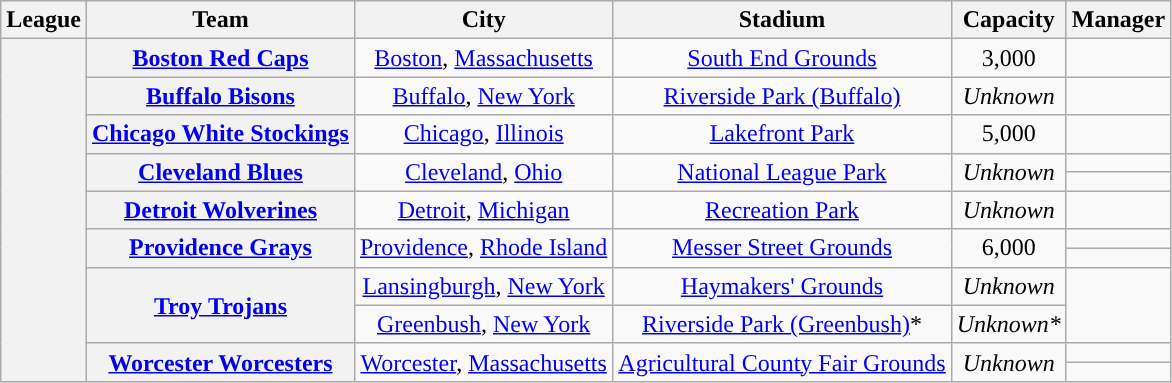<table class="wikitable sortable plainrowheaders" style="text-align:center;">
<tr>
<th scope="col">League</th>
<th scope="col">Team</th>
<th scope="col">City</th>
<th scope="col">Stadium</th>
<th scope="col">Capacity</th>
<th scope="col">Manager</th>
</tr>
<tr>
<th rowspan="12"></th>
<th scope="row"><a href='#'>Boston Red Caps</a></th>
<td><a href='#'>Boston</a>, <a href='#'>Massachusetts</a></td>
<td><a href='#'>South End Grounds</a></td>
<td>3,000</td>
<td></td>
</tr>
<tr>
<th scope="row"><a href='#'>Buffalo Bisons</a></th>
<td><a href='#'>Buffalo</a>, <a href='#'>New York</a></td>
<td><a href='#'>Riverside Park (Buffalo)</a></td>
<td><em>Unknown</em></td>
<td></td>
</tr>
<tr>
<th scope="row"><a href='#'>Chicago White Stockings</a></th>
<td><a href='#'>Chicago</a>, <a href='#'>Illinois</a></td>
<td><a href='#'>Lakefront Park</a></td>
<td>5,000</td>
<td></td>
</tr>
<tr>
<th rowspan="2" scope="row"><a href='#'>Cleveland Blues</a></th>
<td rowspan="2"><a href='#'>Cleveland</a>, <a href='#'>Ohio</a></td>
<td rowspan="2"><a href='#'>National League Park</a></td>
<td rowspan="2"><em>Unknown</em></td>
<td></td>
</tr>
<tr>
<td></td>
</tr>
<tr>
<th scope="row"><a href='#'>Detroit Wolverines</a></th>
<td><a href='#'>Detroit</a>, <a href='#'>Michigan</a></td>
<td><a href='#'>Recreation Park</a></td>
<td><em>Unknown</em></td>
<td></td>
</tr>
<tr>
<th rowspan="2" scope="row"><a href='#'>Providence Grays</a></th>
<td rowspan="2"><a href='#'>Providence</a>, <a href='#'>Rhode Island</a></td>
<td rowspan="2"><a href='#'>Messer Street Grounds</a></td>
<td rowspan="2">6,000</td>
<td></td>
</tr>
<tr>
<td></td>
</tr>
<tr>
<th rowspan="2" scope="row"><a href='#'>Troy Trojans</a></th>
<td><a href='#'>Lansingburgh</a>, <a href='#'>New York</a></td>
<td><a href='#'>Haymakers' Grounds</a></td>
<td><em>Unknown</em></td>
<td rowspan="2"></td>
</tr>
<tr>
<td><a href='#'>Greenbush</a>, <a href='#'>New York</a></td>
<td><a href='#'>Riverside Park (Greenbush)</a>*</td>
<td><em>Unknown*</em></td>
</tr>
<tr>
<th rowspan="2" scope="row"><a href='#'>Worcester Worcesters</a></th>
<td rowspan="2"><a href='#'>Worcester</a>, <a href='#'>Massachusetts</a></td>
<td rowspan="2"><a href='#'>Agricultural County Fair Grounds</a></td>
<td rowspan="2"><em>Unknown</em></td>
<td></td>
</tr>
<tr>
<td></td>
</tr>
</table>
